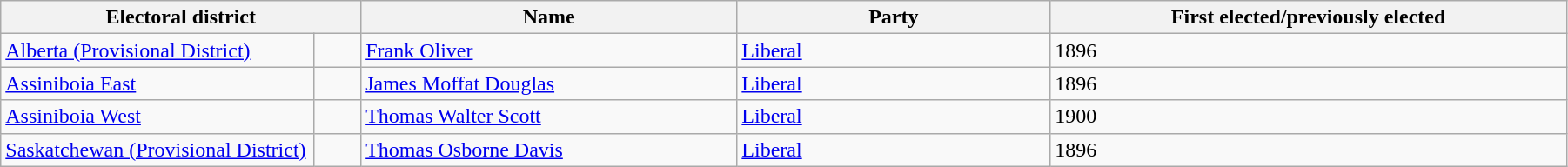<table class="wikitable" width=95%>
<tr>
<th colspan=2 width=23%>Electoral district</th>
<th>Name</th>
<th width=20%>Party</th>
<th>First elected/previously elected</th>
</tr>
<tr>
<td width=20%><a href='#'>Alberta (Provisional District)</a></td>
<td></td>
<td><a href='#'>Frank Oliver</a></td>
<td><a href='#'>Liberal</a></td>
<td>1896</td>
</tr>
<tr>
<td><a href='#'>Assiniboia East</a></td>
<td></td>
<td><a href='#'>James Moffat Douglas</a></td>
<td><a href='#'>Liberal</a></td>
<td>1896</td>
</tr>
<tr>
<td><a href='#'>Assiniboia West</a></td>
<td></td>
<td><a href='#'>Thomas Walter Scott</a></td>
<td><a href='#'>Liberal</a></td>
<td>1900</td>
</tr>
<tr>
<td><a href='#'>Saskatchewan (Provisional District)</a></td>
<td></td>
<td><a href='#'>Thomas Osborne Davis</a></td>
<td><a href='#'>Liberal</a></td>
<td>1896</td>
</tr>
</table>
